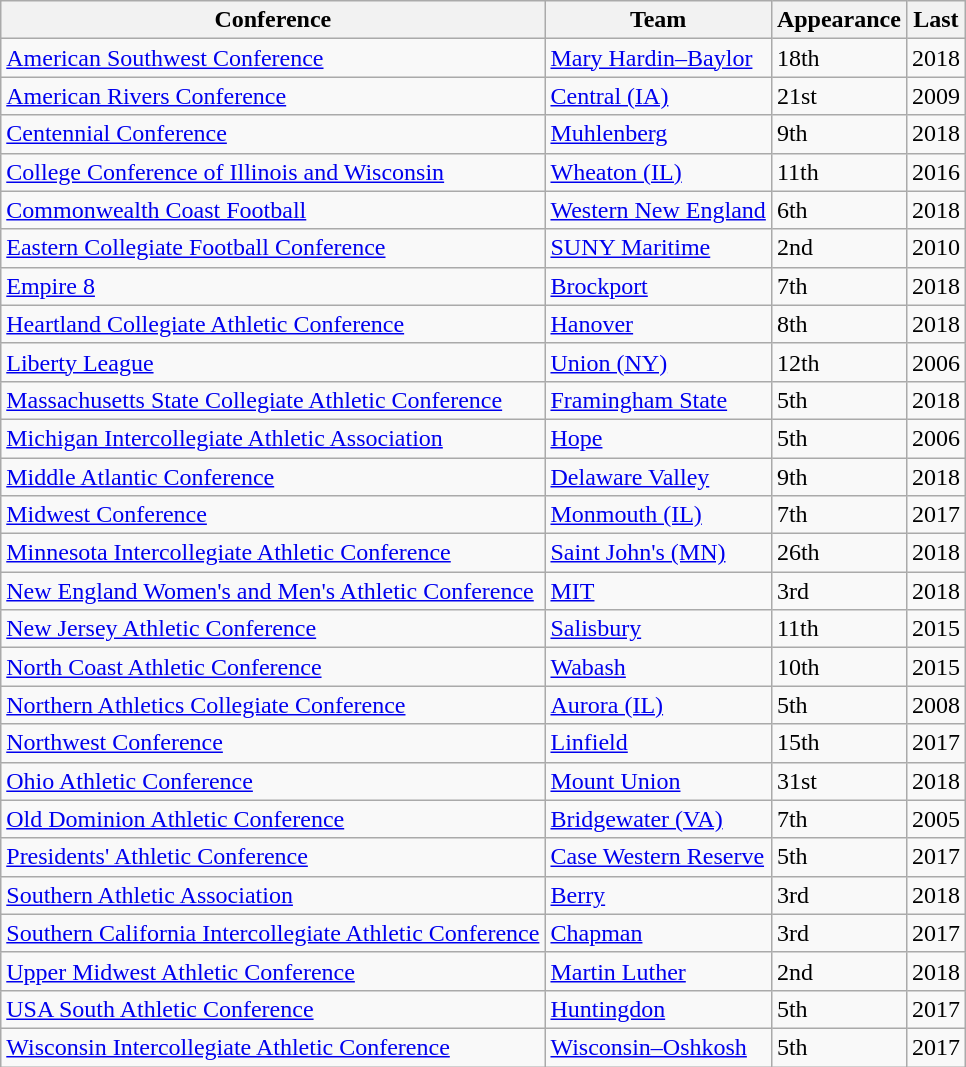<table class="wikitable sortable" style="text-align: left;">
<tr>
<th>Conference</th>
<th>Team</th>
<th data-sort-type="number">Appearance</th>
<th>Last</th>
</tr>
<tr>
<td><a href='#'>American Southwest Conference</a></td>
<td><a href='#'>Mary Hardin–Baylor</a></td>
<td>18th</td>
<td>2018</td>
</tr>
<tr>
<td><a href='#'>American Rivers Conference</a></td>
<td><a href='#'>Central (IA)</a></td>
<td>21st</td>
<td>2009</td>
</tr>
<tr>
<td><a href='#'>Centennial Conference</a></td>
<td><a href='#'>Muhlenberg</a></td>
<td>9th</td>
<td>2018</td>
</tr>
<tr>
<td><a href='#'>College Conference of Illinois and Wisconsin</a></td>
<td><a href='#'>Wheaton (IL)</a></td>
<td>11th</td>
<td>2016</td>
</tr>
<tr>
<td><a href='#'>Commonwealth Coast Football</a></td>
<td><a href='#'>Western New England</a></td>
<td>6th</td>
<td>2018</td>
</tr>
<tr>
<td><a href='#'>Eastern Collegiate Football Conference</a></td>
<td><a href='#'>SUNY Maritime</a></td>
<td>2nd</td>
<td>2010</td>
</tr>
<tr>
<td><a href='#'>Empire 8</a></td>
<td><a href='#'>Brockport</a></td>
<td>7th</td>
<td>2018</td>
</tr>
<tr>
<td><a href='#'>Heartland Collegiate Athletic Conference</a></td>
<td><a href='#'>Hanover</a></td>
<td>8th</td>
<td>2018</td>
</tr>
<tr>
<td><a href='#'>Liberty League</a></td>
<td><a href='#'>Union (NY)</a></td>
<td>12th</td>
<td>2006</td>
</tr>
<tr>
<td><a href='#'>Massachusetts State Collegiate Athletic Conference</a></td>
<td><a href='#'>Framingham State</a></td>
<td>5th</td>
<td>2018</td>
</tr>
<tr>
<td><a href='#'>Michigan Intercollegiate Athletic Association</a></td>
<td><a href='#'>Hope</a></td>
<td>5th</td>
<td>2006</td>
</tr>
<tr>
<td><a href='#'>Middle Atlantic Conference</a></td>
<td><a href='#'>Delaware Valley</a></td>
<td>9th</td>
<td>2018</td>
</tr>
<tr>
<td><a href='#'>Midwest Conference</a></td>
<td><a href='#'>Monmouth (IL)</a></td>
<td>7th</td>
<td>2017</td>
</tr>
<tr>
<td><a href='#'>Minnesota Intercollegiate Athletic Conference</a></td>
<td><a href='#'>Saint John's (MN)</a></td>
<td>26th</td>
<td>2018</td>
</tr>
<tr>
<td><a href='#'>New England Women's and Men's Athletic Conference</a></td>
<td><a href='#'>MIT</a></td>
<td>3rd</td>
<td>2018</td>
</tr>
<tr>
<td><a href='#'>New Jersey Athletic Conference</a></td>
<td><a href='#'>Salisbury</a></td>
<td>11th</td>
<td>2015</td>
</tr>
<tr>
<td><a href='#'>North Coast Athletic Conference</a></td>
<td><a href='#'>Wabash</a></td>
<td>10th</td>
<td>2015</td>
</tr>
<tr>
<td><a href='#'>Northern Athletics Collegiate Conference</a></td>
<td><a href='#'>Aurora (IL)</a></td>
<td>5th</td>
<td>2008</td>
</tr>
<tr>
<td><a href='#'>Northwest Conference</a></td>
<td><a href='#'>Linfield</a></td>
<td>15th</td>
<td>2017</td>
</tr>
<tr>
<td><a href='#'>Ohio Athletic Conference</a></td>
<td><a href='#'>Mount Union</a></td>
<td>31st</td>
<td>2018</td>
</tr>
<tr>
<td><a href='#'>Old Dominion Athletic Conference</a></td>
<td><a href='#'>Bridgewater (VA)</a></td>
<td>7th</td>
<td>2005</td>
</tr>
<tr>
<td><a href='#'>Presidents' Athletic Conference</a></td>
<td><a href='#'>Case Western Reserve</a></td>
<td>5th</td>
<td>2017</td>
</tr>
<tr>
<td><a href='#'>Southern Athletic Association</a></td>
<td><a href='#'>Berry</a></td>
<td>3rd</td>
<td>2018</td>
</tr>
<tr>
<td><a href='#'>Southern California Intercollegiate Athletic Conference</a></td>
<td><a href='#'>Chapman</a></td>
<td>3rd</td>
<td>2017</td>
</tr>
<tr>
<td><a href='#'>Upper Midwest Athletic Conference</a></td>
<td><a href='#'>Martin Luther</a></td>
<td>2nd</td>
<td>2018</td>
</tr>
<tr>
<td><a href='#'>USA South Athletic Conference</a></td>
<td><a href='#'>Huntingdon</a></td>
<td>5th</td>
<td>2017</td>
</tr>
<tr>
<td><a href='#'>Wisconsin Intercollegiate Athletic Conference</a></td>
<td><a href='#'>Wisconsin–Oshkosh</a></td>
<td>5th</td>
<td>2017</td>
</tr>
</table>
